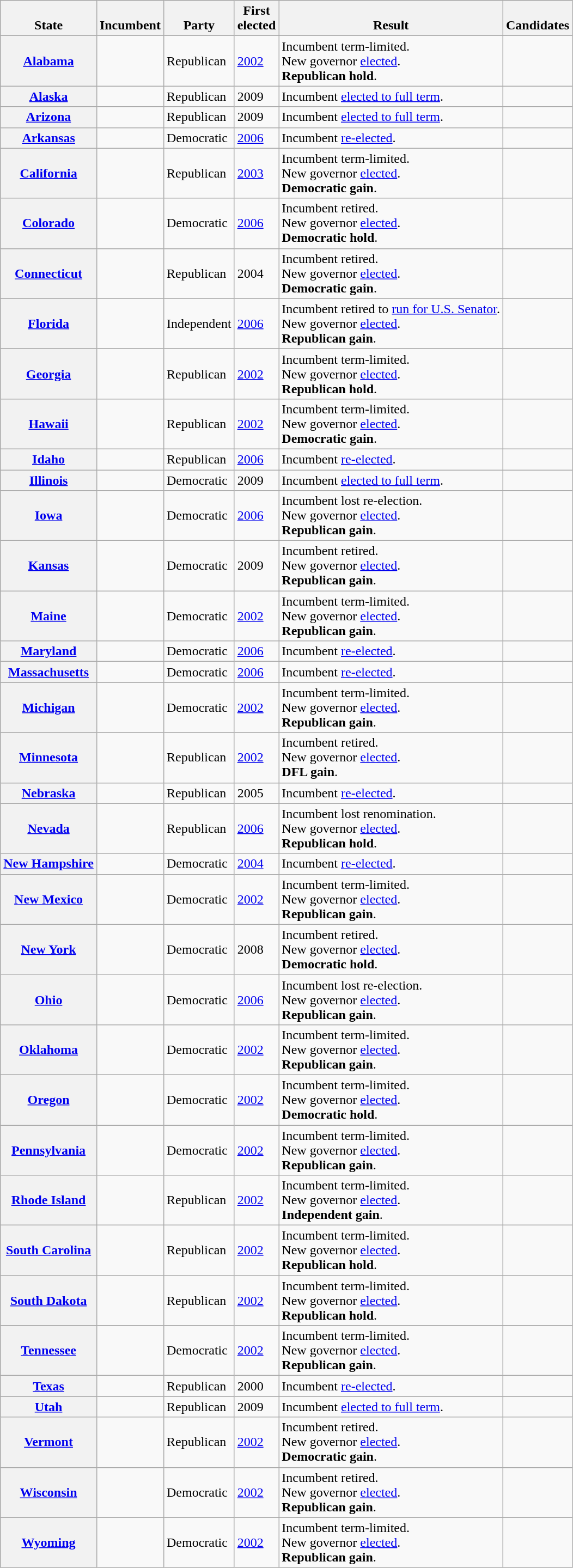<table class="wikitable sortable">
<tr valign=bottom>
<th>State</th>
<th>Incumbent</th>
<th>Party</th>
<th>First<br>elected</th>
<th>Result</th>
<th>Candidates</th>
</tr>
<tr>
<th><a href='#'>Alabama</a></th>
<td></td>
<td>Republican</td>
<td><a href='#'>2002</a></td>
<td>Incumbent term-limited.<br>New governor <a href='#'>elected</a>.<br><strong>Republican hold</strong>.</td>
<td nowrap></td>
</tr>
<tr>
<th><a href='#'>Alaska</a></th>
<td></td>
<td>Republican</td>
<td>2009</td>
<td>Incumbent <a href='#'>elected to full term</a>.</td>
<td nowrap></td>
</tr>
<tr>
<th><a href='#'>Arizona</a></th>
<td></td>
<td>Republican</td>
<td>2009</td>
<td>Incumbent <a href='#'>elected to full term</a>.</td>
<td nowrap></td>
</tr>
<tr>
<th><a href='#'>Arkansas</a></th>
<td></td>
<td>Democratic</td>
<td><a href='#'>2006</a></td>
<td>Incumbent <a href='#'>re-elected</a>.</td>
<td nowrap></td>
</tr>
<tr>
<th><a href='#'>California</a></th>
<td></td>
<td>Republican</td>
<td><a href='#'>2003 </a></td>
<td>Incumbent term-limited.<br>New governor <a href='#'>elected</a>.<br><strong>Democratic gain</strong>.</td>
<td nowrap></td>
</tr>
<tr>
<th><a href='#'>Colorado</a></th>
<td></td>
<td>Democratic</td>
<td><a href='#'>2006</a></td>
<td>Incumbent retired.<br>New governor <a href='#'>elected</a>.<br><strong>Democratic hold</strong>.</td>
<td nowrap></td>
</tr>
<tr>
<th><a href='#'>Connecticut</a></th>
<td></td>
<td>Republican</td>
<td>2004</td>
<td>Incumbent retired.<br>New governor <a href='#'>elected</a>.<br><strong>Democratic gain</strong>.</td>
<td nowrap></td>
</tr>
<tr>
<th><a href='#'>Florida</a></th>
<td></td>
<td>Independent</td>
<td><a href='#'>2006</a></td>
<td>Incumbent retired to <a href='#'>run for U.S. Senator</a>.<br>New governor <a href='#'>elected</a>.<br><strong>Republican gain</strong>.</td>
<td nowrap></td>
</tr>
<tr>
<th><a href='#'>Georgia</a></th>
<td></td>
<td>Republican</td>
<td><a href='#'>2002</a></td>
<td>Incumbent term-limited.<br>New governor <a href='#'>elected</a>.<br><strong>Republican hold</strong>.</td>
<td nowrap></td>
</tr>
<tr>
<th><a href='#'>Hawaii</a></th>
<td></td>
<td>Republican</td>
<td><a href='#'>2002</a></td>
<td>Incumbent term-limited.<br>New governor <a href='#'>elected</a>.<br><strong>Democratic gain</strong>.</td>
<td nowrap></td>
</tr>
<tr>
<th><a href='#'>Idaho</a></th>
<td></td>
<td>Republican</td>
<td><a href='#'>2006</a></td>
<td>Incumbent <a href='#'>re-elected</a>.</td>
<td nowrap></td>
</tr>
<tr>
<th><a href='#'>Illinois</a></th>
<td></td>
<td>Democratic</td>
<td>2009</td>
<td>Incumbent <a href='#'>elected to full term</a>.</td>
<td nowrap></td>
</tr>
<tr>
<th><a href='#'>Iowa</a></th>
<td></td>
<td>Democratic</td>
<td><a href='#'>2006</a></td>
<td>Incumbent lost re-election.<br>New governor <a href='#'>elected</a>.<br><strong>Republican gain</strong>.</td>
<td nowrap></td>
</tr>
<tr>
<th><a href='#'>Kansas</a></th>
<td></td>
<td>Democratic</td>
<td>2009</td>
<td>Incumbent retired.<br>New governor <a href='#'>elected</a>.<br><strong>Republican gain</strong>.</td>
<td nowrap></td>
</tr>
<tr>
<th><a href='#'>Maine</a></th>
<td></td>
<td>Democratic</td>
<td><a href='#'>2002</a></td>
<td>Incumbent term-limited.<br>New governor <a href='#'>elected</a>.<br><strong>Republican gain</strong>.</td>
<td nowrap></td>
</tr>
<tr>
<th><a href='#'>Maryland</a></th>
<td></td>
<td>Democratic</td>
<td><a href='#'>2006</a></td>
<td>Incumbent <a href='#'>re-elected</a>.</td>
<td nowrap></td>
</tr>
<tr>
<th><a href='#'>Massachusetts</a></th>
<td></td>
<td>Democratic</td>
<td><a href='#'>2006</a></td>
<td>Incumbent <a href='#'>re-elected</a>.</td>
<td nowrap></td>
</tr>
<tr>
<th><a href='#'>Michigan</a></th>
<td></td>
<td>Democratic</td>
<td><a href='#'>2002</a></td>
<td>Incumbent term-limited.<br>New governor <a href='#'>elected</a>.<br><strong>Republican gain</strong>.</td>
<td nowrap></td>
</tr>
<tr>
<th><a href='#'>Minnesota</a></th>
<td></td>
<td>Republican</td>
<td><a href='#'>2002</a></td>
<td>Incumbent retired.<br>New governor <a href='#'>elected</a>.<br><strong>DFL gain</strong>.</td>
<td nowrap></td>
</tr>
<tr>
<th><a href='#'>Nebraska</a></th>
<td></td>
<td>Republican</td>
<td>2005</td>
<td>Incumbent <a href='#'>re-elected</a>.</td>
<td nowrap></td>
</tr>
<tr>
<th><a href='#'>Nevada</a></th>
<td></td>
<td>Republican</td>
<td><a href='#'>2006</a></td>
<td>Incumbent lost renomination.<br>New governor <a href='#'>elected</a>.<br><strong>Republican hold</strong>.</td>
<td nowrap></td>
</tr>
<tr>
<th><a href='#'>New Hampshire</a></th>
<td></td>
<td>Democratic</td>
<td><a href='#'>2004</a></td>
<td>Incumbent <a href='#'>re-elected</a>.</td>
<td nowrap></td>
</tr>
<tr>
<th><a href='#'>New Mexico</a></th>
<td></td>
<td>Democratic</td>
<td><a href='#'>2002</a></td>
<td>Incumbent term-limited.<br>New governor <a href='#'>elected</a>.<br><strong>Republican gain</strong>.</td>
<td nowrap></td>
</tr>
<tr>
<th><a href='#'>New York</a></th>
<td></td>
<td>Democratic</td>
<td>2008</td>
<td>Incumbent retired.<br>New governor <a href='#'>elected</a>.<br><strong>Democratic hold</strong>.</td>
<td nowrap></td>
</tr>
<tr>
<th><a href='#'>Ohio</a></th>
<td></td>
<td>Democratic</td>
<td><a href='#'>2006</a></td>
<td>Incumbent lost re-election.<br>New governor <a href='#'>elected</a>.<br><strong>Republican gain</strong>.</td>
<td nowrap></td>
</tr>
<tr>
<th><a href='#'>Oklahoma</a></th>
<td></td>
<td>Democratic</td>
<td><a href='#'>2002</a></td>
<td>Incumbent term-limited.<br>New governor <a href='#'>elected</a>.<br><strong>Republican gain</strong>.</td>
<td nowrap></td>
</tr>
<tr>
<th><a href='#'>Oregon</a></th>
<td></td>
<td>Democratic</td>
<td><a href='#'>2002</a></td>
<td>Incumbent term-limited.<br>New governor <a href='#'>elected</a>.<br><strong>Democratic hold</strong>.</td>
<td nowrap></td>
</tr>
<tr>
<th><a href='#'>Pennsylvania</a></th>
<td></td>
<td>Democratic</td>
<td><a href='#'>2002</a></td>
<td>Incumbent term-limited.<br>New governor <a href='#'>elected</a>.<br><strong>Republican gain</strong>.</td>
<td nowrap></td>
</tr>
<tr>
<th><a href='#'>Rhode Island</a></th>
<td></td>
<td>Republican</td>
<td><a href='#'>2002</a></td>
<td>Incumbent term-limited.<br>New governor <a href='#'>elected</a>.<br><strong>Independent gain</strong>.</td>
<td nowrap></td>
</tr>
<tr>
<th><a href='#'>South Carolina</a></th>
<td></td>
<td>Republican</td>
<td><a href='#'>2002</a></td>
<td>Incumbent term-limited.<br>New governor <a href='#'>elected</a>.<br><strong>Republican hold</strong>.</td>
<td nowrap></td>
</tr>
<tr>
<th><a href='#'>South Dakota</a></th>
<td></td>
<td>Republican</td>
<td><a href='#'>2002</a></td>
<td>Incumbent term-limited.<br>New governor <a href='#'>elected</a>.<br><strong>Republican hold</strong>.</td>
<td nowrap></td>
</tr>
<tr>
<th><a href='#'>Tennessee</a></th>
<td></td>
<td>Democratic</td>
<td><a href='#'>2002</a></td>
<td>Incumbent term-limited.<br>New governor <a href='#'>elected</a>.<br><strong>Republican gain</strong>.</td>
<td nowrap></td>
</tr>
<tr>
<th><a href='#'>Texas</a></th>
<td></td>
<td>Republican</td>
<td>2000</td>
<td>Incumbent <a href='#'>re-elected</a>.</td>
<td nowrap></td>
</tr>
<tr>
<th><a href='#'>Utah<br></a></th>
<td></td>
<td>Republican</td>
<td>2009</td>
<td>Incumbent <a href='#'>elected to full term</a>.</td>
<td nowrap></td>
</tr>
<tr>
<th><a href='#'>Vermont</a></th>
<td></td>
<td>Republican</td>
<td><a href='#'>2002</a></td>
<td>Incumbent retired.<br>New governor <a href='#'>elected</a>.<br><strong>Democratic gain</strong>.</td>
<td nowrap></td>
</tr>
<tr>
<th><a href='#'>Wisconsin</a></th>
<td></td>
<td>Democratic</td>
<td><a href='#'>2002</a></td>
<td>Incumbent retired.<br>New governor <a href='#'>elected</a>.<br><strong>Republican gain</strong>.</td>
<td nowrap></td>
</tr>
<tr>
<th><a href='#'>Wyoming</a></th>
<td></td>
<td>Democratic</td>
<td><a href='#'>2002</a></td>
<td>Incumbent term-limited.<br>New governor <a href='#'>elected</a>.<br><strong>Republican gain</strong>.</td>
<td nowrap></td>
</tr>
</table>
